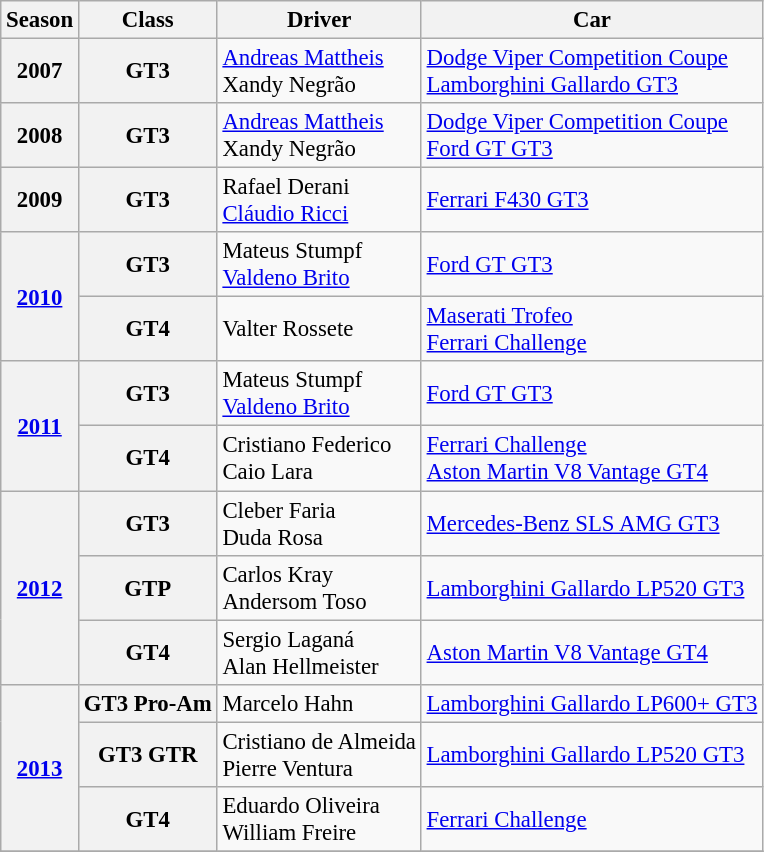<table class="wikitable" style="font-size: 95%;">
<tr>
<th>Season</th>
<th>Class</th>
<th>Driver</th>
<th>Car</th>
</tr>
<tr>
<th>2007</th>
<th>GT3</th>
<td> <a href='#'>Andreas Mattheis</a><br> Xandy Negrão</td>
<td><a href='#'>Dodge Viper Competition Coupe</a><br><a href='#'>Lamborghini Gallardo GT3</a></td>
</tr>
<tr>
<th>2008</th>
<th>GT3</th>
<td> <a href='#'>Andreas Mattheis</a><br> Xandy Negrão</td>
<td><a href='#'>Dodge Viper Competition Coupe</a><br><a href='#'>Ford GT GT3</a></td>
</tr>
<tr>
<th>2009</th>
<th>GT3</th>
<td> Rafael Derani<br> <a href='#'>Cláudio Ricci</a></td>
<td><a href='#'>Ferrari F430 GT3</a></td>
</tr>
<tr>
<th rowspan=2><a href='#'>2010</a></th>
<th>GT3</th>
<td> Mateus Stumpf<br> <a href='#'>Valdeno Brito</a></td>
<td><a href='#'>Ford GT GT3</a></td>
</tr>
<tr>
<th>GT4</th>
<td> Valter Rossete</td>
<td><a href='#'>Maserati Trofeo</a><br><a href='#'>Ferrari Challenge</a></td>
</tr>
<tr>
<th rowspan=2><a href='#'>2011</a></th>
<th>GT3</th>
<td> Mateus Stumpf<br> <a href='#'>Valdeno Brito</a></td>
<td><a href='#'>Ford GT GT3</a></td>
</tr>
<tr>
<th>GT4</th>
<td> Cristiano Federico<br> Caio Lara</td>
<td><a href='#'>Ferrari Challenge</a><br><a href='#'>Aston Martin V8 Vantage GT4</a></td>
</tr>
<tr>
<th rowspan=3><a href='#'>2012</a></th>
<th>GT3</th>
<td> Cleber Faria<br> Duda Rosa</td>
<td><a href='#'>Mercedes-Benz SLS AMG GT3</a></td>
</tr>
<tr>
<th>GTP</th>
<td> Carlos Kray<br> Andersom Toso</td>
<td><a href='#'>Lamborghini Gallardo LP520 GT3</a></td>
</tr>
<tr>
<th>GT4</th>
<td> Sergio Laganá<br> Alan Hellmeister</td>
<td><a href='#'>Aston Martin V8 Vantage GT4</a></td>
</tr>
<tr>
<th rowspan=3><a href='#'>2013</a></th>
<th>GT3 Pro-Am</th>
<td> Marcelo Hahn</td>
<td><a href='#'>Lamborghini Gallardo LP600+ GT3</a></td>
</tr>
<tr>
<th>GT3 GTR</th>
<td> Cristiano de Almeida<br> Pierre Ventura</td>
<td><a href='#'>Lamborghini Gallardo LP520 GT3</a></td>
</tr>
<tr>
<th>GT4</th>
<td> Eduardo Oliveira<br> William Freire</td>
<td><a href='#'>Ferrari Challenge</a></td>
</tr>
<tr>
</tr>
</table>
